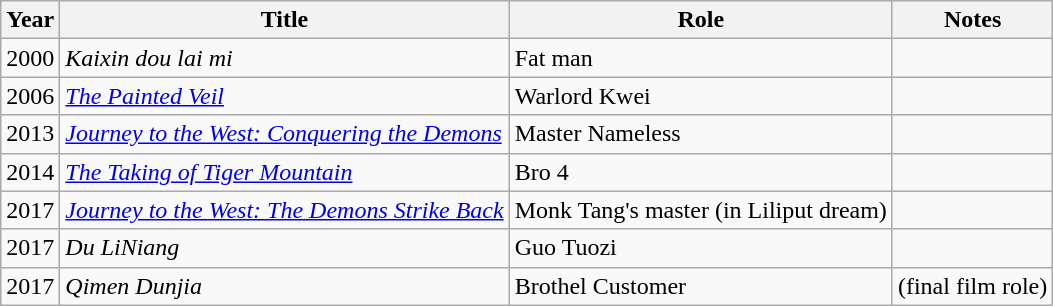<table class="wikitable">
<tr>
<th>Year</th>
<th>Title</th>
<th>Role</th>
<th>Notes</th>
</tr>
<tr>
<td>2000</td>
<td><em>Kaixin dou lai mi</em></td>
<td>Fat man</td>
<td></td>
</tr>
<tr>
<td>2006</td>
<td><em><a href='#'>The Painted Veil</a></em></td>
<td>Warlord Kwei</td>
<td></td>
</tr>
<tr>
<td>2013</td>
<td><em><a href='#'>Journey to the West: Conquering the Demons</a></em></td>
<td>Master Nameless</td>
<td></td>
</tr>
<tr>
<td>2014</td>
<td><em><a href='#'>The Taking of Tiger Mountain</a></em></td>
<td>Bro 4</td>
<td></td>
</tr>
<tr>
<td>2017</td>
<td><em><a href='#'>Journey to the West: The Demons Strike Back</a></em></td>
<td>Monk Tang's master (in Liliput dream)</td>
<td></td>
</tr>
<tr>
<td>2017</td>
<td><em>Du LiNiang</em></td>
<td>Guo Tuozi</td>
<td></td>
</tr>
<tr>
<td>2017</td>
<td><em>Qimen Dunjia</em></td>
<td>Brothel Customer</td>
<td>(final film role)</td>
</tr>
</table>
